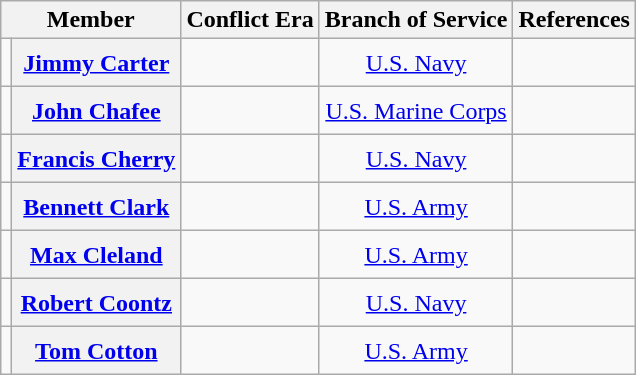<table class=wikitable style="text-align:center">
<tr>
<th scope="col" colspan="2">Member</th>
<th scope="col">Conflict Era</th>
<th scope="col">Branch of Service</th>
<th scope="col">References</th>
</tr>
<tr style="height:2em;">
<td></td>
<th scope="row"><a href='#'>Jimmy Carter</a></th>
<td></td>
<td><a href='#'>U.S. Navy</a></td>
<td></td>
</tr>
<tr style="height:2em;">
<td></td>
<th scope="row"><a href='#'>John Chafee</a></th>
<td></td>
<td><a href='#'>U.S. Marine Corps</a></td>
<td></td>
</tr>
<tr style="height:2em;">
<td></td>
<th scope="row"><a href='#'>Francis Cherry</a></th>
<td></td>
<td><a href='#'>U.S. Navy</a></td>
<td></td>
</tr>
<tr style="height:2em;">
<td></td>
<th scope="row"><a href='#'>Bennett Clark</a></th>
<td></td>
<td><a href='#'>U.S. Army</a></td>
<td></td>
</tr>
<tr style="height:2em;">
<td></td>
<th scope="row"><a href='#'>Max Cleland</a></th>
<td></td>
<td><a href='#'>U.S. Army</a></td>
<td></td>
</tr>
<tr style="height:2em;">
<td></td>
<th scope="row"><a href='#'>Robert Coontz</a></th>
<td></td>
<td><a href='#'>U.S. Navy</a></td>
<td></td>
</tr>
<tr style="height:2em;">
<td></td>
<th scope="row"><a href='#'>Tom Cotton</a></th>
<td></td>
<td><a href='#'>U.S. Army</a></td>
<td></td>
</tr>
</table>
